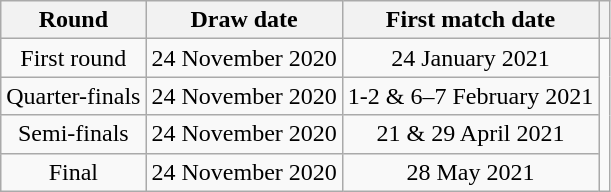<table class="wikitable" style="text-align:center">
<tr>
<th>Round</th>
<th>Draw date</th>
<th>First match date</th>
<th></th>
</tr>
<tr>
<td>First round</td>
<td>24 November 2020</td>
<td>24 January 2021</td>
<td rowspan="4"></td>
</tr>
<tr>
<td>Quarter-finals</td>
<td>24 November 2020</td>
<td>1-2 & 6–7 February 2021</td>
</tr>
<tr>
<td>Semi-finals</td>
<td>24 November 2020</td>
<td>21 & 29 April 2021</td>
</tr>
<tr>
<td>Final</td>
<td>24 November 2020</td>
<td>28 May 2021</td>
</tr>
</table>
